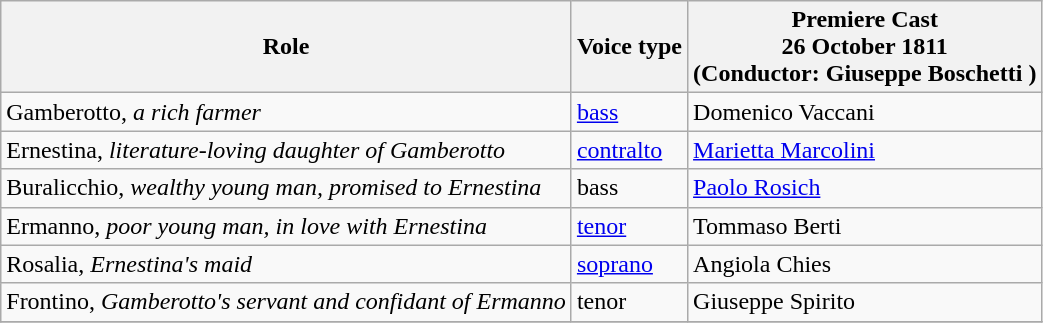<table class="wikitable">
<tr>
<th>Role</th>
<th>Voice type</th>
<th>Premiere Cast<br>26 October 1811<br>(Conductor: Giuseppe Boschetti )</th>
</tr>
<tr>
<td>Gamberotto, <em>a rich farmer</em></td>
<td><a href='#'>bass</a></td>
<td>Domenico Vaccani</td>
</tr>
<tr>
<td>Ernestina, <em>literature-loving daughter of Gamberotto</em></td>
<td><a href='#'>contralto</a></td>
<td><a href='#'>Marietta Marcolini</a></td>
</tr>
<tr>
<td>Buralicchio, <em>wealthy young man, promised to Ernestina</em></td>
<td>bass</td>
<td><a href='#'>Paolo Rosich</a></td>
</tr>
<tr>
<td>Ermanno, <em>poor young man, in love with Ernestina</em></td>
<td><a href='#'>tenor</a></td>
<td>Tommaso Berti</td>
</tr>
<tr>
<td>Rosalia, <em>Ernestina's maid</em></td>
<td><a href='#'>soprano</a></td>
<td>Angiola Chies</td>
</tr>
<tr>
<td>Frontino, <em>Gamberotto's servant and confidant of Ermanno</em></td>
<td>tenor</td>
<td>Giuseppe Spirito</td>
</tr>
<tr>
</tr>
</table>
